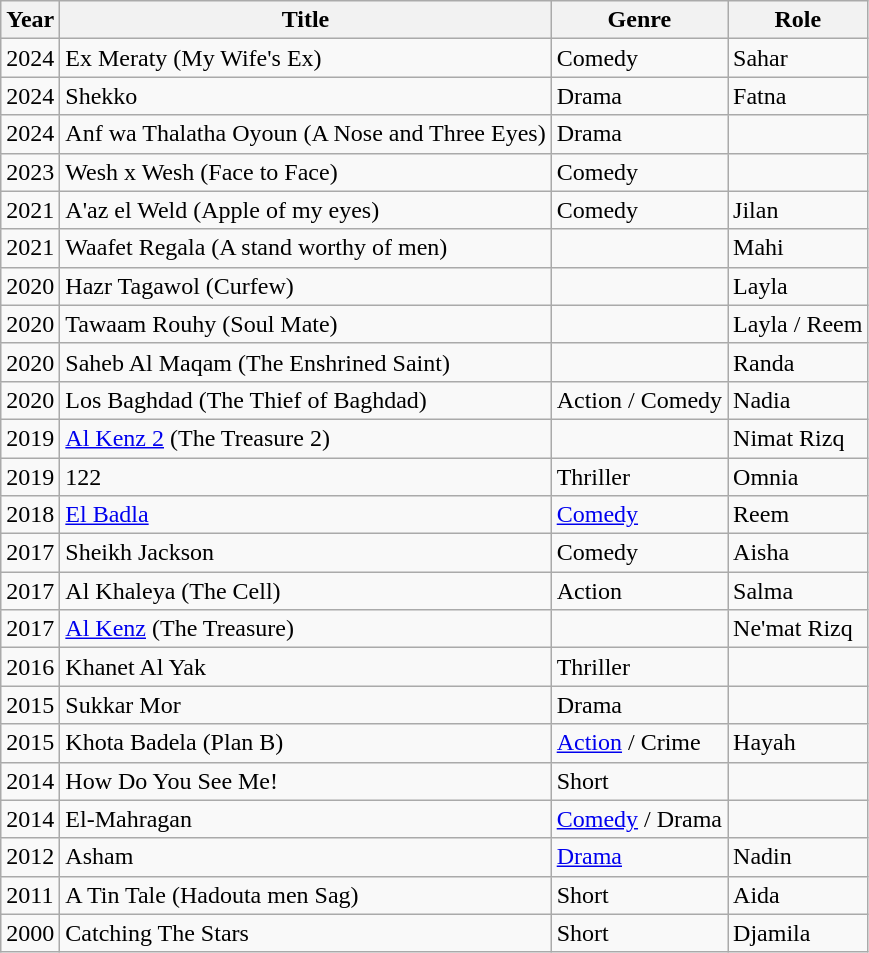<table class="wikitable">
<tr>
<th>Year</th>
<th>Title</th>
<th>Genre</th>
<th>Role</th>
</tr>
<tr>
<td>2024</td>
<td>Ex Meraty (My Wife's Ex)</td>
<td>Comedy</td>
<td>Sahar</td>
</tr>
<tr>
<td>2024</td>
<td>Shekko</td>
<td>Drama</td>
<td>Fatna</td>
</tr>
<tr>
<td>2024</td>
<td>Anf wa Thalatha Oyoun (A Nose and Three Eyes)</td>
<td>Drama</td>
<td align=center></td>
</tr>
<tr>
<td>2023</td>
<td>Wesh x Wesh (Face to Face)</td>
<td>Comedy</td>
<td></td>
</tr>
<tr>
<td>2021</td>
<td>A'az el Weld (Apple of my eyes)</td>
<td>Comedy</td>
<td>Jilan</td>
</tr>
<tr>
<td>2021</td>
<td>Waafet Regala (A stand worthy of men)</td>
<td></td>
<td>Mahi</td>
</tr>
<tr>
<td>2020</td>
<td>Hazr Tagawol (Curfew)</td>
<td></td>
<td>Layla</td>
</tr>
<tr>
<td>2020</td>
<td>Tawaam Rouhy (Soul Mate)</td>
<td></td>
<td>Layla / Reem</td>
</tr>
<tr>
<td>2020</td>
<td>Saheb Al Maqam (The Enshrined Saint)</td>
<td></td>
<td>Randa</td>
</tr>
<tr>
<td>2020</td>
<td>Los Baghdad (The Thief of Baghdad)</td>
<td>Action / Comedy</td>
<td>Nadia</td>
</tr>
<tr>
<td>2019</td>
<td><a href='#'>Al Kenz 2</a> (The Treasure 2)</td>
<td></td>
<td>Nimat Rizq</td>
</tr>
<tr>
<td>2019</td>
<td>122</td>
<td>Thriller</td>
<td>Omnia</td>
</tr>
<tr>
<td>2018</td>
<td><a href='#'>El Badla</a></td>
<td><a href='#'>Comedy</a></td>
<td>Reem</td>
</tr>
<tr>
<td>2017</td>
<td>Sheikh Jackson</td>
<td>Comedy</td>
<td>Aisha</td>
</tr>
<tr>
<td>2017</td>
<td>Al Khaleya (The Cell)</td>
<td>Action</td>
<td>Salma</td>
</tr>
<tr>
<td>2017</td>
<td><a href='#'>Al Kenz</a> (The Treasure)</td>
<td></td>
<td>Ne'mat Rizq</td>
</tr>
<tr>
<td>2016</td>
<td>Khanet Al Yak</td>
<td>Thriller</td>
<td></td>
</tr>
<tr>
<td>2015</td>
<td>Sukkar Mor</td>
<td>Drama</td>
<td></td>
</tr>
<tr>
<td>2015</td>
<td>Khota Badela (Plan B)</td>
<td><a href='#'>Action</a> / Crime</td>
<td>Hayah</td>
</tr>
<tr>
<td>2014</td>
<td>How Do You See Me!</td>
<td>Short</td>
<td></td>
</tr>
<tr>
<td>2014</td>
<td>El-Mahragan</td>
<td><a href='#'>Comedy</a> / Drama</td>
<td></td>
</tr>
<tr>
<td>2012</td>
<td>Asham</td>
<td><a href='#'>Drama</a></td>
<td>Nadin</td>
</tr>
<tr>
<td>2011</td>
<td>A Tin Tale (Hadouta men Sag)</td>
<td>Short</td>
<td>Aida</td>
</tr>
<tr>
<td>2000</td>
<td>Catching The Stars</td>
<td>Short</td>
<td>Djamila</td>
</tr>
</table>
